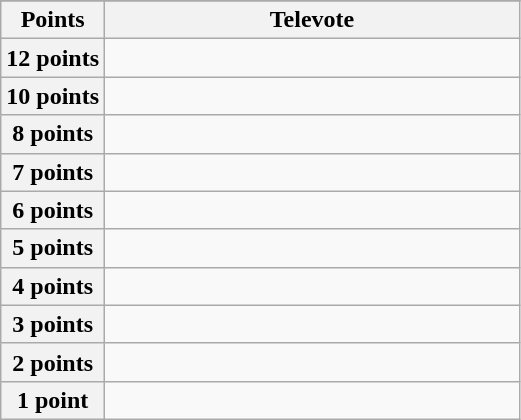<table class="wikitable">
<tr>
</tr>
<tr>
<th scope="col" width="20%">Points</th>
<th scope="col" width="80%">Televote</th>
</tr>
<tr>
<th scope="row">12 points</th>
<td></td>
</tr>
<tr>
<th scope="row">10 points</th>
<td></td>
</tr>
<tr>
<th scope="row">8 points</th>
<td></td>
</tr>
<tr>
<th scope="row">7 points</th>
<td></td>
</tr>
<tr>
<th scope="row">6 points</th>
<td></td>
</tr>
<tr>
<th scope="row">5 points</th>
<td></td>
</tr>
<tr>
<th scope="row">4 points</th>
<td></td>
</tr>
<tr>
<th scope="row">3 points</th>
<td></td>
</tr>
<tr>
<th scope="row">2 points</th>
<td></td>
</tr>
<tr>
<th scope="row">1 point</th>
<td></td>
</tr>
</table>
